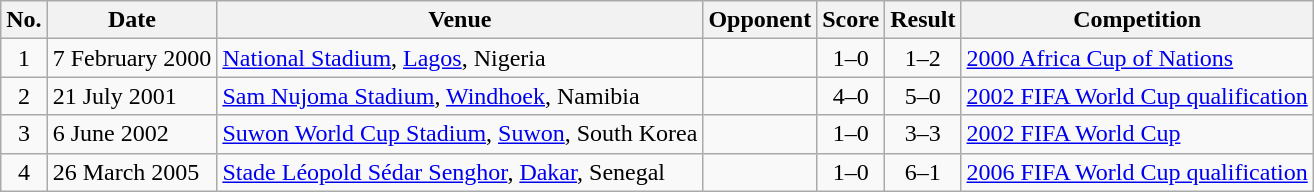<table class="wikitable sortable">
<tr>
<th scope="col">No.</th>
<th scope="col">Date</th>
<th scope="col">Venue</th>
<th scope="col">Opponent</th>
<th scope="col">Score</th>
<th scope="col">Result</th>
<th scope="col">Competition</th>
</tr>
<tr>
<td style="text-align:center">1</td>
<td>7 February 2000</td>
<td><a href='#'>National Stadium</a>, <a href='#'>Lagos</a>, Nigeria</td>
<td></td>
<td style="text-align:center">1–0</td>
<td style="text-align:center">1–2 </td>
<td><a href='#'>2000 Africa Cup of Nations</a></td>
</tr>
<tr>
<td style="text-align:center">2</td>
<td>21 July 2001</td>
<td><a href='#'>Sam Nujoma Stadium</a>, <a href='#'>Windhoek</a>, Namibia</td>
<td></td>
<td style="text-align:center">4–0</td>
<td style="text-align:center">5–0</td>
<td><a href='#'>2002 FIFA World Cup qualification</a></td>
</tr>
<tr>
<td style="text-align:center">3</td>
<td>6 June 2002</td>
<td><a href='#'>Suwon World Cup Stadium</a>, <a href='#'>Suwon</a>, South Korea</td>
<td></td>
<td style="text-align:center">1–0</td>
<td style="text-align:center">3–3</td>
<td><a href='#'>2002 FIFA World Cup</a></td>
</tr>
<tr>
<td style="text-align:center">4</td>
<td>26 March 2005</td>
<td><a href='#'>Stade Léopold Sédar Senghor</a>, <a href='#'>Dakar</a>, Senegal</td>
<td></td>
<td style="text-align:center">1–0</td>
<td style="text-align:center">6–1</td>
<td><a href='#'>2006 FIFA World Cup qualification</a></td>
</tr>
</table>
